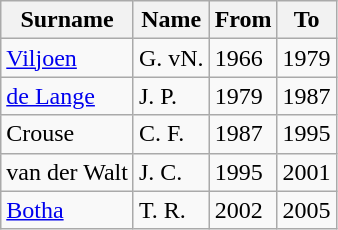<table class="sortable wikitable">
<tr>
<th align=center>Surname</th>
<th align=center>Name</th>
<th align=center>From</th>
<th align=center>To</th>
</tr>
<tr>
<td><a href='#'>Viljoen</a></td>
<td>G. vN.</td>
<td>1966</td>
<td>1979</td>
</tr>
<tr>
<td><a href='#'>de Lange</a></td>
<td>J. P.</td>
<td>1979</td>
<td>1987</td>
</tr>
<tr>
<td>Crouse</td>
<td>C. F.</td>
<td>1987</td>
<td>1995</td>
</tr>
<tr>
<td>van der Walt</td>
<td>J. C.</td>
<td>1995</td>
<td>2001</td>
</tr>
<tr>
<td><a href='#'>Botha</a></td>
<td>T. R.</td>
<td>2002</td>
<td>2005</td>
</tr>
</table>
